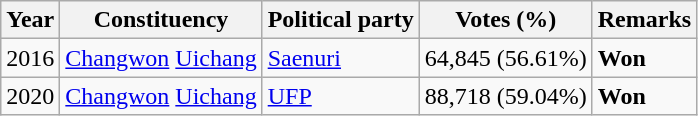<table class="wikitable">
<tr>
<th>Year</th>
<th>Constituency</th>
<th>Political party</th>
<th>Votes (%)</th>
<th>Remarks</th>
</tr>
<tr>
<td>2016</td>
<td><a href='#'>Changwon</a> <a href='#'>Uichang</a></td>
<td><a href='#'>Saenuri</a></td>
<td>64,845 (56.61%)</td>
<td><strong>Won</strong></td>
</tr>
<tr>
<td>2020</td>
<td><a href='#'>Changwon</a> <a href='#'>Uichang</a></td>
<td><a href='#'>UFP</a></td>
<td>88,718 (59.04%)</td>
<td><strong>Won</strong></td>
</tr>
</table>
